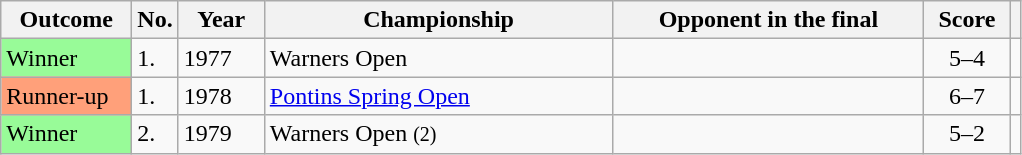<table class="wikitable sortable">
<tr>
<th scope="col" style="width:80px;">Outcome</th>
<th scope="col" style="width:20px;">No.</th>
<th scope="col" style="width:50px;">Year</th>
<th scope="col" style="width:225px;">Championship</th>
<th scope="col" style="width:200px;">Opponent in the final</th>
<th scope="col" style="width:50px;">Score</th>
<th class="unsortable"></th>
</tr>
<tr>
<td style="background:#98FB98">Winner</td>
<td>1.</td>
<td>1977</td>
<td>Warners Open</td>
<td></td>
<td align="center">5–4</td>
<td align="center"></td>
</tr>
<tr>
<td style="background:#ffa07a;">Runner-up</td>
<td>1.</td>
<td>1978</td>
<td><a href='#'>Pontins Spring Open</a></td>
<td></td>
<td align="center">6–7</td>
<td align="center"></td>
</tr>
<tr>
<td style="background:#98FB98">Winner</td>
<td>2.</td>
<td>1979</td>
<td>Warners Open <small>(2)</small></td>
<td></td>
<td align="center">5–2</td>
<td align="center"></td>
</tr>
</table>
